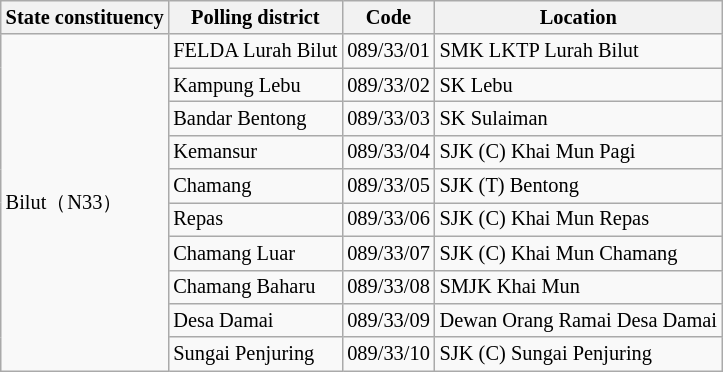<table class="wikitable sortable mw-collapsible" style="white-space:nowrap;font-size:85%">
<tr>
<th>State constituency</th>
<th>Polling district</th>
<th>Code</th>
<th>Location</th>
</tr>
<tr>
<td rowspan="10">Bilut（N33）</td>
<td>FELDA Lurah Bilut</td>
<td>089/33/01</td>
<td>SMK LKTP Lurah Bilut</td>
</tr>
<tr>
<td>Kampung Lebu</td>
<td>089/33/02</td>
<td>SK Lebu</td>
</tr>
<tr>
<td>Bandar Bentong</td>
<td>089/33/03</td>
<td>SK Sulaiman</td>
</tr>
<tr>
<td>Kemansur</td>
<td>089/33/04</td>
<td>SJK (C) Khai Mun Pagi</td>
</tr>
<tr>
<td>Chamang</td>
<td>089/33/05</td>
<td>SJK (T) Bentong</td>
</tr>
<tr>
<td>Repas</td>
<td>089/33/06</td>
<td>SJK (C) Khai Mun Repas</td>
</tr>
<tr>
<td>Chamang Luar</td>
<td>089/33/07</td>
<td>SJK (C) Khai Mun Chamang</td>
</tr>
<tr>
<td>Chamang Baharu</td>
<td>089/33/08</td>
<td>SMJK Khai Mun</td>
</tr>
<tr>
<td>Desa Damai</td>
<td>089/33/09</td>
<td>Dewan Orang Ramai Desa Damai</td>
</tr>
<tr>
<td>Sungai Penjuring</td>
<td>089/33/10</td>
<td>SJK (C) Sungai Penjuring</td>
</tr>
</table>
